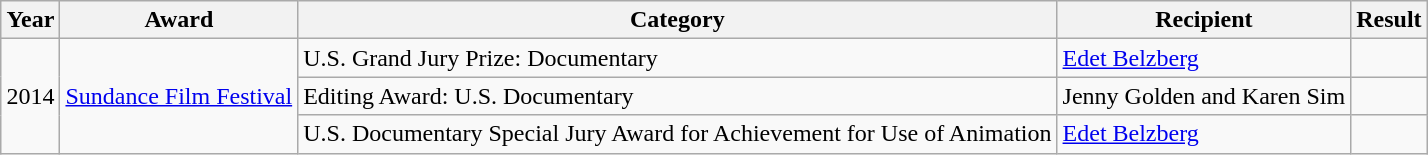<table class="wikitable sortable" style="margin:1em auto;">
<tr>
<th>Year</th>
<th>Award</th>
<th>Category</th>
<th>Recipient</th>
<th>Result</th>
</tr>
<tr>
<td rowspan="3">2014</td>
<td rowspan="3"><a href='#'>Sundance Film Festival</a></td>
<td>U.S. Grand Jury Prize: Documentary</td>
<td><a href='#'>Edet Belzberg</a></td>
<td></td>
</tr>
<tr>
<td>Editing Award: U.S. Documentary</td>
<td>Jenny Golden and Karen Sim</td>
<td></td>
</tr>
<tr>
<td>U.S. Documentary Special Jury Award for Achievement for Use of Animation</td>
<td><a href='#'>Edet Belzberg</a></td>
<td></td>
</tr>
</table>
